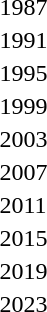<table>
<tr>
<td>1987<br></td>
<td></td>
<td></td>
<td></td>
</tr>
<tr>
<td>1991<br></td>
<td></td>
<td></td>
<td></td>
</tr>
<tr>
<td>1995<br></td>
<td></td>
<td></td>
<td></td>
</tr>
<tr>
<td>1999<br></td>
<td></td>
<td></td>
<td></td>
</tr>
<tr>
<td>2003</td>
<td></td>
<td></td>
<td></td>
</tr>
<tr>
<td>2007</td>
<td></td>
<td></td>
<td></td>
</tr>
<tr>
<td>2011<br></td>
<td></td>
<td></td>
<td></td>
</tr>
<tr>
<td>2015<br></td>
<td></td>
<td></td>
<td></td>
</tr>
<tr>
<td>2019<br></td>
<td></td>
<td></td>
<td></td>
</tr>
<tr>
<td>2023<br></td>
<td></td>
<td></td>
<td></td>
</tr>
</table>
